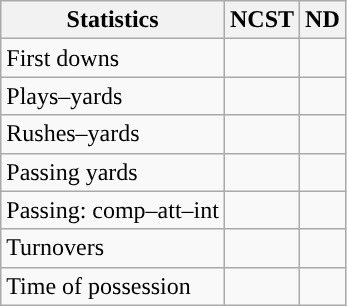<table class="wikitable" style="float:left">
<tr>
<th>Statistics</th>
<th>NCST</th>
<th>ND</th>
</tr>
<tr>
<td>First downs</td>
<td></td>
<td></td>
</tr>
<tr>
<td>Plays–yards</td>
<td></td>
<td></td>
</tr>
<tr>
<td>Rushes–yards</td>
<td></td>
<td></td>
</tr>
<tr>
<td>Passing yards</td>
<td></td>
<td></td>
</tr>
<tr>
<td>Passing: comp–att–int</td>
<td></td>
<td></td>
</tr>
<tr>
<td>Turnovers</td>
<td></td>
<td></td>
</tr>
<tr>
<td>Time of possession</td>
<td></td>
<td></td>
</tr>
</table>
